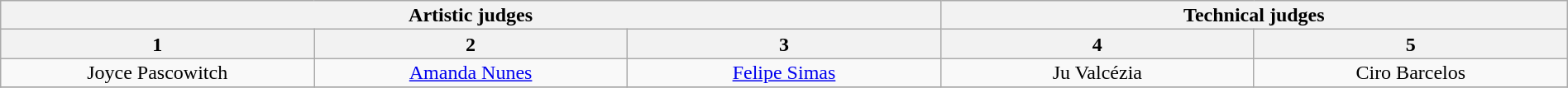<table class="wikitable" style="font-size:100%; line-height:16px; text-align:center" width="100%">
<tr>
<th colspan=3>Artistic judges</th>
<th colspan=2>Technical judges</th>
</tr>
<tr>
<th width="20.0%">1</th>
<th width="20.0%">2</th>
<th width="20.0%">3</th>
<th width="20.0%">4</th>
<th width="20.0%">5</th>
</tr>
<tr>
<td>Joyce Pascowitch</td>
<td><a href='#'>Amanda Nunes</a></td>
<td><a href='#'>Felipe Simas</a></td>
<td>Ju Valcézia</td>
<td>Ciro Barcelos</td>
</tr>
<tr>
</tr>
</table>
